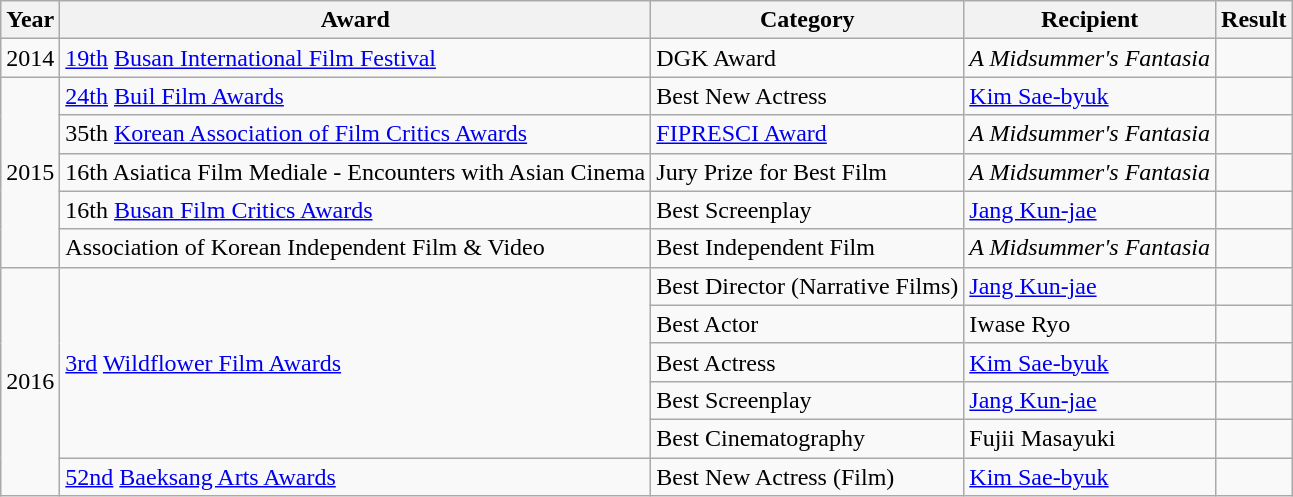<table class="wikitable">
<tr>
<th>Year</th>
<th>Award</th>
<th>Category</th>
<th>Recipient</th>
<th>Result</th>
</tr>
<tr>
<td>2014</td>
<td><a href='#'>19th</a> <a href='#'>Busan International Film Festival</a></td>
<td>DGK Award</td>
<td><em>A Midsummer's Fantasia</em></td>
<td></td>
</tr>
<tr>
<td rowspan=5>2015</td>
<td><a href='#'>24th</a> <a href='#'>Buil Film Awards</a></td>
<td>Best New Actress</td>
<td><a href='#'>Kim Sae-byuk</a></td>
<td></td>
</tr>
<tr>
<td>35th <a href='#'>Korean Association of Film Critics Awards</a></td>
<td><a href='#'>FIPRESCI Award</a></td>
<td><em>A Midsummer's Fantasia</em></td>
<td></td>
</tr>
<tr>
<td>16th Asiatica Film Mediale - Encounters with Asian Cinema</td>
<td>Jury Prize for Best Film</td>
<td><em>A Midsummer's Fantasia</em></td>
<td></td>
</tr>
<tr>
<td>16th <a href='#'>Busan Film Critics Awards</a></td>
<td>Best Screenplay</td>
<td><a href='#'>Jang Kun-jae</a></td>
<td></td>
</tr>
<tr>
<td>Association of Korean Independent Film & Video</td>
<td>Best Independent Film</td>
<td><em>A Midsummer's Fantasia</em></td>
<td></td>
</tr>
<tr>
<td rowspan=6>2016</td>
<td rowspan=5><a href='#'>3rd</a> <a href='#'>Wildflower Film Awards</a></td>
<td>Best Director (Narrative Films)</td>
<td><a href='#'>Jang Kun-jae</a></td>
<td></td>
</tr>
<tr>
<td>Best Actor</td>
<td>Iwase Ryo</td>
<td></td>
</tr>
<tr>
<td>Best Actress</td>
<td><a href='#'>Kim Sae-byuk</a></td>
<td></td>
</tr>
<tr>
<td>Best Screenplay</td>
<td><a href='#'>Jang Kun-jae</a></td>
<td></td>
</tr>
<tr>
<td>Best Cinematography</td>
<td>Fujii Masayuki</td>
<td></td>
</tr>
<tr>
<td><a href='#'>52nd</a> <a href='#'>Baeksang Arts Awards</a></td>
<td>Best New Actress (Film)</td>
<td><a href='#'>Kim Sae-byuk</a></td>
<td></td>
</tr>
</table>
